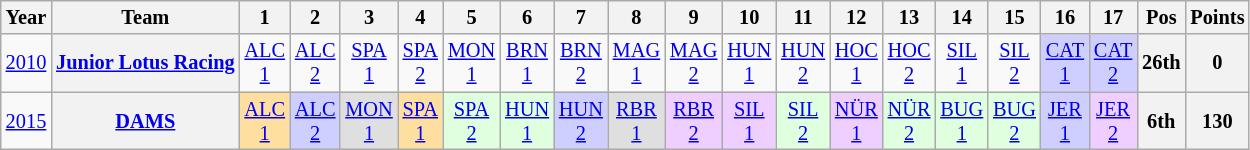<table class="wikitable" style="text-align:center; font-size:85%">
<tr>
<th>Year</th>
<th>Team</th>
<th>1</th>
<th>2</th>
<th>3</th>
<th>4</th>
<th>5</th>
<th>6</th>
<th>7</th>
<th>8</th>
<th>9</th>
<th>10</th>
<th>11</th>
<th>12</th>
<th>13</th>
<th>14</th>
<th>15</th>
<th>16</th>
<th>17</th>
<th>Pos</th>
<th>Points</th>
</tr>
<tr>
<td><a href='#'>2010</a></td>
<th nowrap><a href='#'>Junior Lotus Racing</a></th>
<td><a href='#'>ALC<br>1</a></td>
<td><a href='#'>ALC<br>2</a></td>
<td><a href='#'>SPA<br>1</a></td>
<td><a href='#'>SPA<br>2</a></td>
<td><a href='#'>MON<br>1</a></td>
<td><a href='#'>BRN<br>1</a></td>
<td><a href='#'>BRN<br>2</a></td>
<td><a href='#'>MAG<br>1</a></td>
<td><a href='#'>MAG<br>2</a></td>
<td><a href='#'>HUN<br>1</a></td>
<td><a href='#'>HUN<br>2</a></td>
<td><a href='#'>HOC<br>1</a></td>
<td><a href='#'>HOC<br>2</a></td>
<td><a href='#'>SIL<br>1</a></td>
<td><a href='#'>SIL<br>2</a></td>
<td style="background:#CFCFFF;"><a href='#'>CAT<br>1</a><br></td>
<td style="background:#CFCFFF;"><a href='#'>CAT<br>2</a><br></td>
<th>26th</th>
<th>0</th>
</tr>
<tr>
<td><a href='#'>2015</a></td>
<th><a href='#'>DAMS</a></th>
<td style="background:#FFDF9F;"><a href='#'>ALC<br>1</a><br></td>
<td style="background:#CFCFFF;"><a href='#'>ALC<br>2</a><br></td>
<td style="background:#DFDFDF;"><a href='#'>MON<br>1</a><br></td>
<td style="background:#FFDF9F;"><a href='#'>SPA<br>1</a><br></td>
<td style="background:#DFFFDF;"><a href='#'>SPA<br>2</a><br></td>
<td style="background:#DFFFDF;"><a href='#'>HUN<br>1</a><br></td>
<td style="background:#CFCFFF;"><a href='#'>HUN<br>2</a><br></td>
<td style="background:#DFDFDF;"><a href='#'>RBR<br>1</a><br></td>
<td style="background:#EFCFFF;"><a href='#'>RBR<br>2</a><br></td>
<td style="background:#EFCFFF;"><a href='#'>SIL<br>1</a><br></td>
<td style="background:#DFFFDF;"><a href='#'>SIL<br>2</a><br></td>
<td style="background:#EFCFFF;"><a href='#'>NÜR<br>1</a><br></td>
<td style="background:#DFFFDF;"><a href='#'>NÜR<br>2</a><br></td>
<td style="background:#DFFFDF;"><a href='#'>BUG<br>1</a><br></td>
<td style="background:#DFFFDF;"><a href='#'>BUG<br>2</a><br></td>
<td style="background:#CFCFFF;"><a href='#'>JER<br>1</a><br></td>
<td style="background:#EFCFFF;"><a href='#'>JER<br>2</a><br></td>
<th>6th</th>
<th>130</th>
</tr>
</table>
